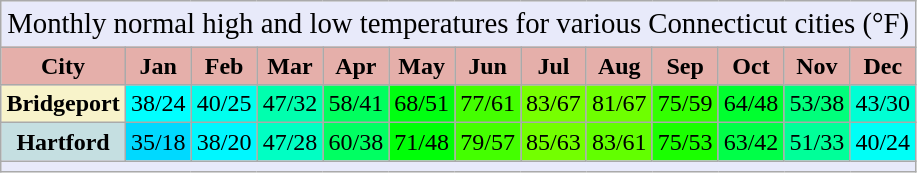<table class="wikitable">
<tr>
<td colspan="13" style="text-align:center;font-size:120%;background:#E8EAFA;">Monthly normal high and low temperatures for various Connecticut cities (°F)</td>
</tr>
<tr>
<th style="background:#e5afaa; color:#000; height:17px;">City</th>
<th style="background:#e5afaa; color:#000;">Jan</th>
<th style="background:#e5afaa; color:#000;">Feb</th>
<th style="background:#e5afaa; color:#000;">Mar</th>
<th style="background:#e5afaa; color:#000;">Apr</th>
<th style="background:#e5afaa; color:#000;">May</th>
<th style="background:#e5afaa; color:#000;">Jun</th>
<th style="background:#e5afaa; color:#000;">Jul</th>
<th style="background:#e5afaa; color:#000;">Aug</th>
<th style="background:#e5afaa; color:#000;">Sep</th>
<th style="background:#e5afaa; color:#000;">Oct</th>
<th style="background:#e5afaa; color:#000;">Nov</th>
<th style="background:#e5afaa; color:#000;">Dec</th>
</tr>
<tr>
<th style="background:#f8f3ca; color:#000; height:16px;">Bridgeport</th>
<td style="text-align:center; background:#0ff; color:#000;">38/24</td>
<td style="text-align:center; background:#0fe; color:#000;">40/25</td>
<td style="text-align:center; background:#00ffae; color:#000;">47/32</td>
<td style="text-align:center; background:#00ff5e; color:#000;">58/41</td>
<td style="text-align:center; background:#0f1; color:#000;">68/51</td>
<td style="text-align:center; background:#4f0; color:#000;">77/61</td>
<td style="text-align:center; background:#7f0; color:#000;">83/67</td>
<td style="text-align:center; background:#6eff00; color:#000;">81/67</td>
<td style="text-align:center; background:#3f0; color:#000;">75/59</td>
<td style="text-align:center; background:#00ff2f; color:#000;">64/48</td>
<td style="text-align:center; background:#00ff7b; color:#000;">53/38</td>
<td style="text-align:center; background:#00ffd4; color:#000;">43/30</td>
</tr>
<tr>
<th style="background:#c5dfe1; color:#000; height:16px;">Hartford</th>
<td style="text-align:center; background:#00d9ff; color:#000;">35/18</td>
<td style="text-align:center; background:#00f7ff; color:#000;">38/20</td>
<td style="text-align:center; background:#00ffc3; color:#000;">47/28</td>
<td style="text-align:center; background:#00ff62; color:#000;">60/38</td>
<td style="text-align:center; background:#00ff08; color:#000;">71/48</td>
<td style="text-align:center; background:#4f0; color:#000;">79/57</td>
<td style="text-align:center; background:#73ff00; color:#000;">85/63</td>
<td style="text-align:center; background:#62ff00; color:#000;">83/61</td>
<td style="text-align:center; background:#1aff00; color:#000;">75/53</td>
<td style="text-align:center; background:#00ff48; color:#000;">63/42</td>
<td style="text-align:center; background:#0f9; color:#000;">51/33</td>
<td style="text-align:center; background:#00fff7; color:#000;">40/24</td>
</tr>
<tr>
<td colspan="13" style="text-align:center;font-size:90%;background:#E8EAFA;"></td>
</tr>
</table>
